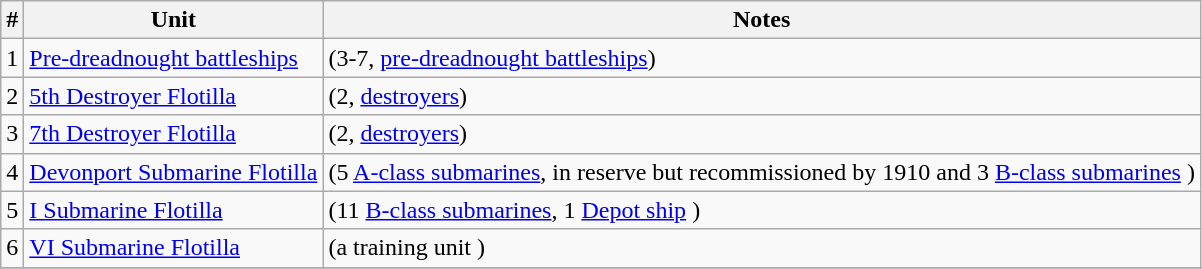<table class=wikitable>
<tr>
<th>#</th>
<th>Unit</th>
<th>Notes</th>
</tr>
<tr>
<td>1</td>
<td><a href='#'>Pre-dreadnought battleships</a></td>
<td>(3-7, <a href='#'>pre-dreadnought battleships</a>)</td>
</tr>
<tr>
<td>2</td>
<td><a href='#'>5th Destroyer Flotilla</a></td>
<td>(2, <a href='#'>destroyers</a>)</td>
</tr>
<tr>
<td>3</td>
<td><a href='#'>7th Destroyer Flotilla</a></td>
<td>(2, <a href='#'>destroyers</a>)</td>
</tr>
<tr>
<td>4</td>
<td><a href='#'>Devonport Submarine Flotilla</a></td>
<td>(5 <a href='#'>A-class submarines</a>, in reserve but recommissioned by 1910 and 3 <a href='#'>B-class submarines</a> )</td>
</tr>
<tr>
<td>5</td>
<td><a href='#'>I Submarine Flotilla</a></td>
<td>(11  <a href='#'>B-class submarines</a>, 1 <a href='#'>Depot ship</a> )</td>
</tr>
<tr>
<td>6</td>
<td><a href='#'>VI Submarine Flotilla</a></td>
<td>(a training unit )</td>
</tr>
<tr>
</tr>
</table>
